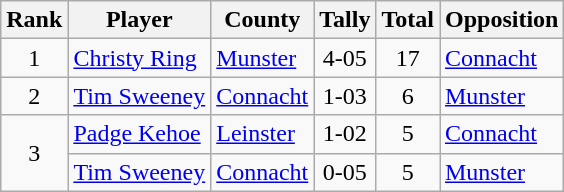<table class="wikitable">
<tr>
<th>Rank</th>
<th>Player</th>
<th>County</th>
<th>Tally</th>
<th>Total</th>
<th>Opposition</th>
</tr>
<tr>
<td rowspan=1 align=center>1</td>
<td><a href='#'>Christy Ring</a></td>
<td><a href='#'>Munster</a></td>
<td align=center>4-05</td>
<td align=center>17</td>
<td><a href='#'>Connacht</a></td>
</tr>
<tr>
<td rowspan=1 align=center>2</td>
<td><a href='#'>Tim Sweeney</a></td>
<td><a href='#'>Connacht</a></td>
<td align=center>1-03</td>
<td align=center>6</td>
<td><a href='#'>Munster</a></td>
</tr>
<tr>
<td rowspan=2 align=center>3</td>
<td><a href='#'>Padge Kehoe</a></td>
<td><a href='#'>Leinster</a></td>
<td align=center>1-02</td>
<td align=center>5</td>
<td><a href='#'>Connacht</a></td>
</tr>
<tr>
<td><a href='#'>Tim Sweeney</a></td>
<td><a href='#'>Connacht</a></td>
<td align=center>0-05</td>
<td align=center>5</td>
<td><a href='#'>Munster</a></td>
</tr>
</table>
